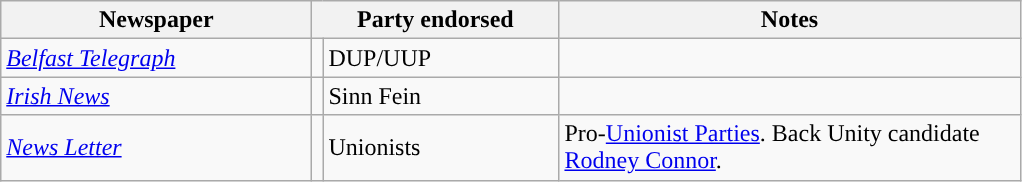<table class="wikitable">
<tr>
<th width=200px>Newspaper</th>
<th colspan=2>Party endorsed</th>
<th width=300px>Notes</th>
</tr>
<tr>
<td><em><a href='#'>Belfast Telegraph</a></em></td>
<td style="background-color: "></td>
<td width=150px>DUP/UUP</td>
</tr>
<tr>
<td><em><a href='#'>Irish News</a></em></td>
<td style="background-color: "></td>
<td>Sinn Fein</td>
<td></td>
</tr>
<tr>
<td><em><a href='#'>News Letter</a></em></td>
<td style="background-color: "></td>
<td>Unionists </td>
<td>Pro-<a href='#'>Unionist Parties</a>. Back Unity candidate <a href='#'>Rodney Connor</a>.</td>
</tr>
</table>
